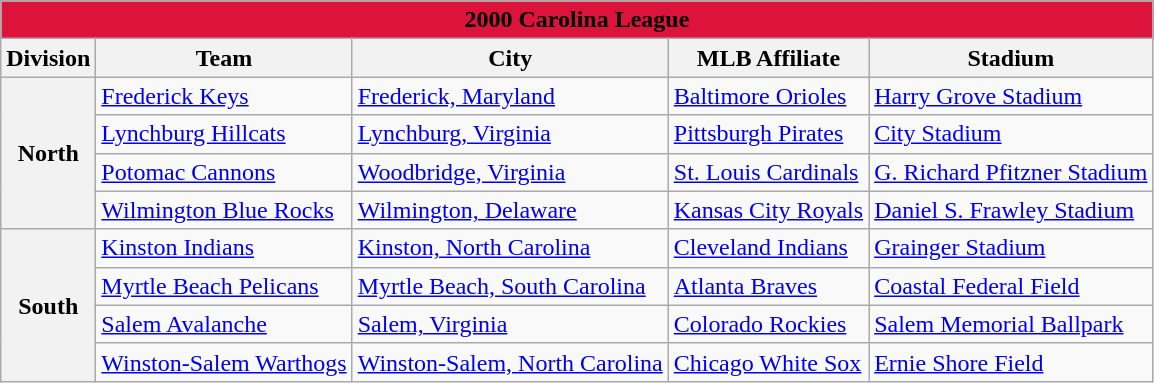<table class="wikitable" style="width:auto">
<tr>
<td bgcolor="#DC143C" align="center" colspan="7"><strong><span>2000 Carolina League</span></strong></td>
</tr>
<tr>
<th>Division</th>
<th>Team</th>
<th>City</th>
<th>MLB Affiliate</th>
<th>Stadium</th>
</tr>
<tr>
<th rowspan="4">North</th>
<td><a href='#'>Frederick Keys</a></td>
<td><a href='#'>Frederick, Maryland</a></td>
<td><a href='#'>Baltimore Orioles</a></td>
<td><a href='#'>Harry Grove Stadium</a></td>
</tr>
<tr>
<td><a href='#'>Lynchburg Hillcats</a></td>
<td><a href='#'>Lynchburg, Virginia</a></td>
<td><a href='#'>Pittsburgh Pirates</a></td>
<td><a href='#'>City Stadium</a></td>
</tr>
<tr>
<td><a href='#'>Potomac Cannons</a></td>
<td><a href='#'>Woodbridge, Virginia</a></td>
<td><a href='#'>St. Louis Cardinals</a></td>
<td><a href='#'>G. Richard Pfitzner Stadium</a></td>
</tr>
<tr>
<td><a href='#'>Wilmington Blue Rocks</a></td>
<td><a href='#'>Wilmington, Delaware</a></td>
<td><a href='#'>Kansas City Royals</a></td>
<td><a href='#'>Daniel S. Frawley Stadium</a></td>
</tr>
<tr>
<th rowspan="4">South</th>
<td><a href='#'>Kinston Indians</a></td>
<td><a href='#'>Kinston, North Carolina</a></td>
<td><a href='#'>Cleveland Indians</a></td>
<td><a href='#'>Grainger Stadium</a></td>
</tr>
<tr>
<td><a href='#'>Myrtle Beach Pelicans</a></td>
<td><a href='#'>Myrtle Beach, South Carolina</a></td>
<td><a href='#'>Atlanta Braves</a></td>
<td><a href='#'>Coastal Federal Field</a></td>
</tr>
<tr>
<td><a href='#'>Salem Avalanche</a></td>
<td><a href='#'>Salem, Virginia</a></td>
<td><a href='#'>Colorado Rockies</a></td>
<td><a href='#'>Salem Memorial Ballpark</a></td>
</tr>
<tr>
<td><a href='#'>Winston-Salem Warthogs</a></td>
<td><a href='#'>Winston-Salem, North Carolina</a></td>
<td><a href='#'>Chicago White Sox</a></td>
<td><a href='#'>Ernie Shore Field</a></td>
</tr>
</table>
